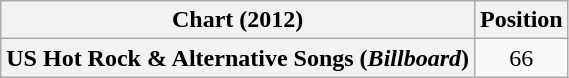<table class="wikitable plainrowheaders" style="text-align:center">
<tr>
<th scope="col">Chart (2012)</th>
<th scope="col">Position</th>
</tr>
<tr>
<th scope="row">US Hot Rock & Alternative Songs (<em>Billboard</em>)</th>
<td>66</td>
</tr>
</table>
